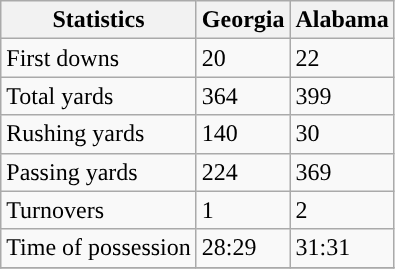<table class="wikitable" style="float: left;">
<tr>
<th>Statistics</th>
<th>Georgia</th>
<th>Alabama</th>
</tr>
<tr>
<td>First downs</td>
<td>20</td>
<td>22</td>
</tr>
<tr>
<td>Total yards</td>
<td>364</td>
<td>399</td>
</tr>
<tr>
<td>Rushing yards</td>
<td>140</td>
<td>30</td>
</tr>
<tr>
<td>Passing yards</td>
<td>224</td>
<td>369</td>
</tr>
<tr>
<td>Turnovers</td>
<td>1</td>
<td>2</td>
</tr>
<tr>
<td>Time of possession</td>
<td>28:29</td>
<td>31:31</td>
</tr>
<tr>
</tr>
</table>
